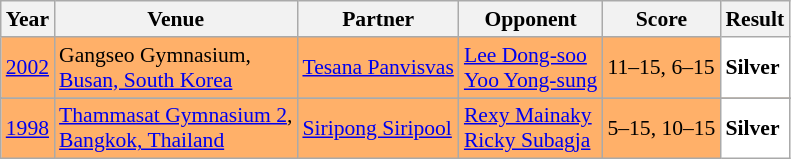<table class="sortable wikitable" style="font-size: 90%;">
<tr>
<th>Year</th>
<th>Venue</th>
<th>Partner</th>
<th>Opponent</th>
<th>Score</th>
<th>Result</th>
</tr>
<tr style="background:#FFB069">
<td align="center"><a href='#'>2002</a></td>
<td align="left">Gangseo Gymnasium,<br><a href='#'>Busan, South Korea</a></td>
<td align="left"> <a href='#'>Tesana Panvisvas</a></td>
<td align="left"> <a href='#'>Lee Dong-soo</a> <br>  <a href='#'>Yoo Yong-sung</a></td>
<td align="left">11–15, 6–15</td>
<td style="text-align:left; background:white"> <strong>Silver</strong></td>
</tr>
<tr>
</tr>
<tr style="background:#FFB069">
<td align="center"><a href='#'>1998</a></td>
<td align="left"><a href='#'>Thammasat Gymnasium 2</a>,<br><a href='#'>Bangkok, Thailand</a></td>
<td align="left"> <a href='#'>Siripong Siripool</a></td>
<td align="left"> <a href='#'>Rexy Mainaky</a> <br>  <a href='#'>Ricky Subagja</a></td>
<td align="left">5–15, 10–15</td>
<td style="text-align:left; background:white"> <strong>Silver</strong></td>
</tr>
</table>
